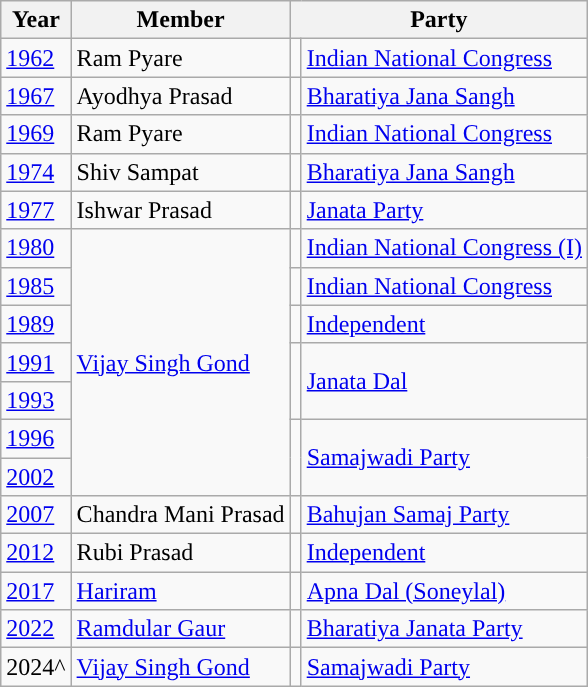<table class="wikitable">
<tr>
<th>Year</th>
<th>Member</th>
<th colspan=2>Party</th>
</tr>
<tr>
<td><a href='#'>1962</a></td>
<td>Ram Pyare</td>
<td style="background-color: "></td>
<td><a href='#'>Indian National Congress</a></td>
</tr>
<tr>
<td><a href='#'>1967</a></td>
<td>Ayodhya Prasad</td>
<td style="background-color: "></td>
<td><a href='#'>Bharatiya Jana Sangh</a></td>
</tr>
<tr>
<td><a href='#'>1969</a></td>
<td>Ram Pyare</td>
<td style="background-color: "></td>
<td><a href='#'>Indian National Congress</a></td>
</tr>
<tr>
<td><a href='#'>1974</a></td>
<td>Shiv Sampat</td>
<td style="background-color: "></td>
<td><a href='#'>Bharatiya Jana Sangh</a></td>
</tr>
<tr>
<td><a href='#'>1977</a></td>
<td>Ishwar Prasad</td>
<td style="background-color: "></td>
<td><a href='#'>Janata Party</a></td>
</tr>
<tr>
<td><a href='#'>1980</a></td>
<td rowspan="7"><a href='#'>Vijay Singh Gond</a></td>
<td style="background-color: "></td>
<td><a href='#'>Indian National Congress (I)</a></td>
</tr>
<tr>
<td><a href='#'>1985</a></td>
<td style="background-color: "></td>
<td><a href='#'>Indian National Congress</a></td>
</tr>
<tr>
<td><a href='#'>1989</a></td>
<td style="background-color: "></td>
<td><a href='#'>Independent</a></td>
</tr>
<tr>
<td><a href='#'>1991</a></td>
<td rowspan="2" style="background-color: "></td>
<td rowspan="2"><a href='#'>Janata Dal</a></td>
</tr>
<tr>
<td><a href='#'>1993</a></td>
</tr>
<tr>
<td><a href='#'>1996</a></td>
<td rowspan="2" style="background-color: "></td>
<td rowspan="2"><a href='#'>Samajwadi Party</a></td>
</tr>
<tr>
<td><a href='#'>2002</a></td>
</tr>
<tr>
<td><a href='#'>2007</a></td>
<td>Chandra Mani Prasad</td>
<td style="background-color: "></td>
<td><a href='#'>Bahujan Samaj Party</a></td>
</tr>
<tr>
<td><a href='#'>2012</a></td>
<td>Rubi Prasad</td>
<td style="background-color: "></td>
<td><a href='#'>Independent</a></td>
</tr>
<tr>
<td><a href='#'>2017</a></td>
<td><a href='#'>Hariram</a></td>
<td style="background-color: "></td>
<td><a href='#'>Apna Dal (Soneylal)</a></td>
</tr>
<tr>
<td><a href='#'>2022</a></td>
<td><a href='#'>Ramdular Gaur</a></td>
<td style="background-color: "></td>
<td><a href='#'>Bharatiya Janata Party</a></td>
</tr>
<tr>
<td>2024^</td>
<td><a href='#'>Vijay Singh Gond</a></td>
<td style="background-color: "></td>
<td><a href='#'>Samajwadi Party</a></td>
</tr>
</table>
